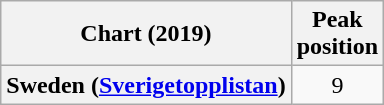<table class="wikitable plainrowheaders" style="text-align:center">
<tr>
<th scope="col">Chart (2019)</th>
<th scope="col">Peak<br> position</th>
</tr>
<tr>
<th scope="row">Sweden (<a href='#'>Sverigetopplistan</a>)</th>
<td>9</td>
</tr>
</table>
